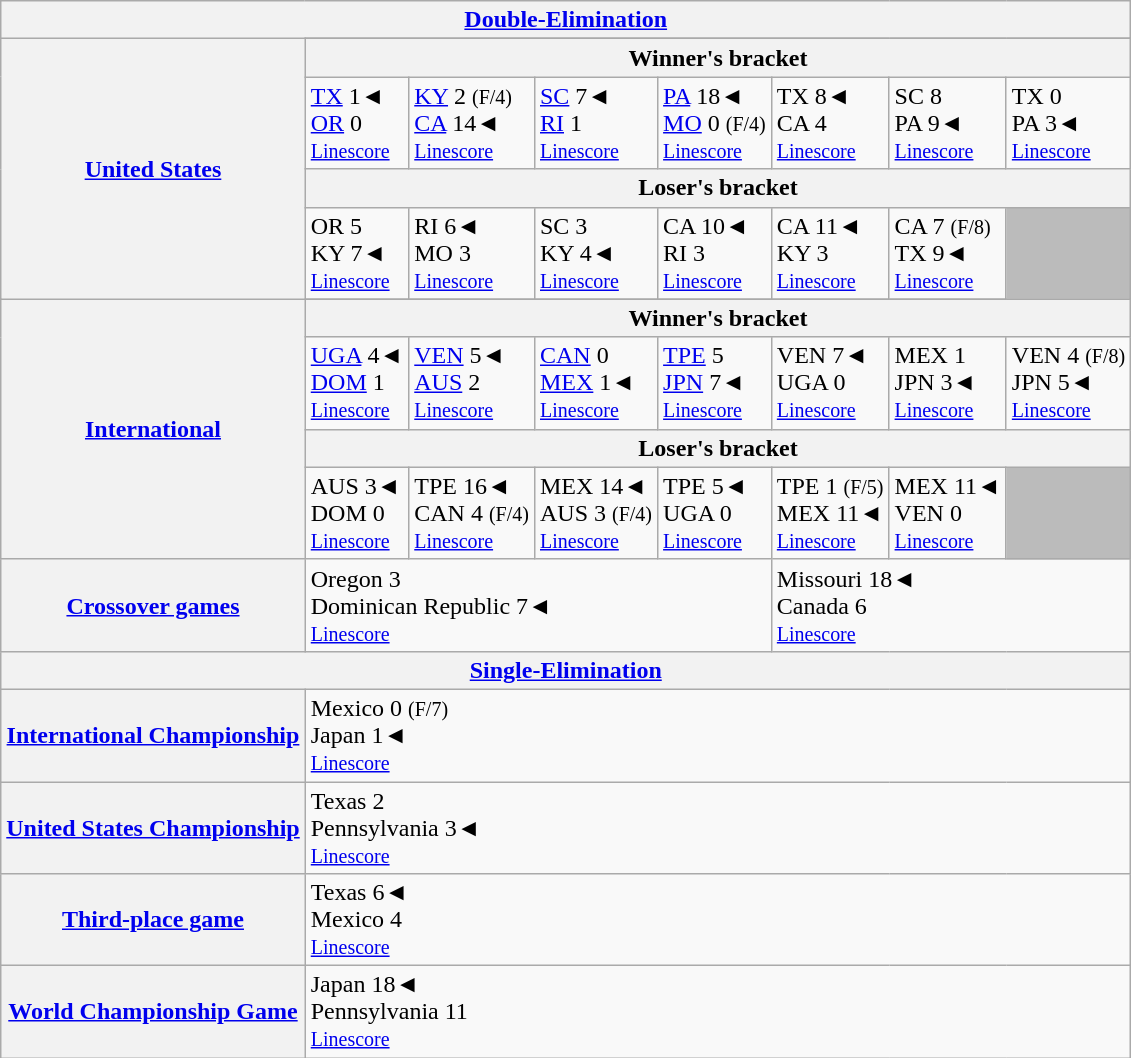<table class="wikitable">
<tr>
<th colspan="8"><a href='#'>Double-Elimination</a></th>
</tr>
<tr>
<th rowspan="5"><a href='#'>United States</a></th>
</tr>
<tr>
<th colspan="7">Winner's bracket</th>
</tr>
<tr>
<td> <a href='#'>TX</a> 1◄<br> <a href='#'>OR</a> 0<br><small><a href='#'>Linescore</a></small></td>
<td> <a href='#'>KY</a> 2 <small>(F/4)</small><br> <a href='#'>CA</a> 14◄<br><small><a href='#'>Linescore</a></small></td>
<td> <a href='#'>SC</a> 7◄<br> <a href='#'>RI</a> 1<br><small><a href='#'>Linescore</a></small></td>
<td> <a href='#'>PA</a> 18◄<br> <a href='#'>MO</a> 0 <small>(F/4)<br><a href='#'>Linescore</a></small></td>
<td> TX 8◄<br> CA 4<br><small><a href='#'>Linescore</a></small></td>
<td> SC 8<br> PA 9◄<br><small><a href='#'>Linescore</a></small></td>
<td> TX 0<br> PA 3◄<br><small><a href='#'>Linescore</a></small></td>
</tr>
<tr>
<th colspan="7">Loser's bracket</th>
</tr>
<tr>
<td> OR 5<br> KY 7◄<br><small><a href='#'>Linescore</a></small></td>
<td> RI 6◄<br> MO 3<br><small><a href='#'>Linescore</a></small></td>
<td> SC 3<br> KY 4◄<br><small><a href='#'>Linescore</a></small></td>
<td> CA 10◄<br> RI 3<br><small><a href='#'>Linescore</a></small></td>
<td> CA 11◄<br> KY 3<br><small><a href='#'>Linescore</a></small></td>
<td> CA 7 <small>(F/8)</small><br> TX 9◄<br><small><a href='#'>Linescore</a></small></td>
<td bgcolor="bbbbbb"> </td>
</tr>
<tr>
<th rowspan="5"><a href='#'>International</a></th>
</tr>
<tr>
<th colspan="7">Winner's bracket</th>
</tr>
<tr>
<td> <a href='#'>UGA</a> 4◄<br> <a href='#'>DOM</a> 1<br><small><a href='#'>Linescore</a></small></td>
<td> <a href='#'>VEN</a> 5◄<br> <a href='#'>AUS</a> 2<br><small><a href='#'>Linescore</a></small></td>
<td> <a href='#'>CAN</a> 0<br> <a href='#'>MEX</a> 1◄<br><small><a href='#'>Linescore</a></small></td>
<td> <a href='#'>TPE</a> 5<br> <a href='#'>JPN</a> 7◄<br><small><a href='#'>Linescore</a></small></td>
<td> VEN 7◄<br> UGA 0<br><small><a href='#'>Linescore</a></small></td>
<td> MEX 1<br> JPN 3◄<br><small><a href='#'>Linescore</a></small></td>
<td> VEN 4 <small>(F/8)</small><br> JPN 5◄<br><small><a href='#'>Linescore</a></small></td>
</tr>
<tr>
<th colspan="7">Loser's bracket</th>
</tr>
<tr>
<td> AUS 3◄<br> DOM 0<br><small><a href='#'>Linescore</a></small></td>
<td> TPE 16◄<br> CAN 4 <small>(F/4)<br><a href='#'>Linescore</a></small></td>
<td> MEX 14◄<br> AUS 3 <small>(F/4)<br><a href='#'>Linescore</a></small></td>
<td> TPE 5◄<br> UGA 0<br><small><a href='#'>Linescore</a></small></td>
<td> TPE 1 <small>(F/5)</small><br> MEX 11◄<br><small><a href='#'>Linescore</a></small></td>
<td> MEX 11◄<br> VEN 0<br><small><a href='#'>Linescore</a></small></td>
<td bgcolor="bbbbbb"> </td>
</tr>
<tr>
<th><a href='#'>Crossover games</a></th>
<td colspan="4"> Oregon 3<br> Dominican Republic 7◄<br><small><a href='#'>Linescore</a></small></td>
<td colspan="4"> Missouri 18◄<br> Canada 6<br><small><a href='#'>Linescore</a></small></td>
</tr>
<tr>
<th colspan="8"><a href='#'>Single-Elimination</a></th>
</tr>
<tr>
<th><a href='#'>International Championship</a></th>
<td colspan="8"> Mexico 0 <small>(F/7)</small><br> Japan 1◄<br><small><a href='#'>Linescore</a></small></td>
</tr>
<tr>
<th><a href='#'>United States Championship</a></th>
<td colspan="8"> Texas 2<br> Pennsylvania 3◄<br><small><a href='#'>Linescore</a></small></td>
</tr>
<tr>
<th><a href='#'>Third-place game</a></th>
<td colspan="8"> Texas 6◄<br> Mexico 4<br><small><a href='#'>Linescore</a></small></td>
</tr>
<tr>
<th><a href='#'>World Championship Game</a></th>
<td colspan="8"> Japan 18◄<br> Pennsylvania 11<br><small><a href='#'>Linescore</a></small></td>
</tr>
</table>
